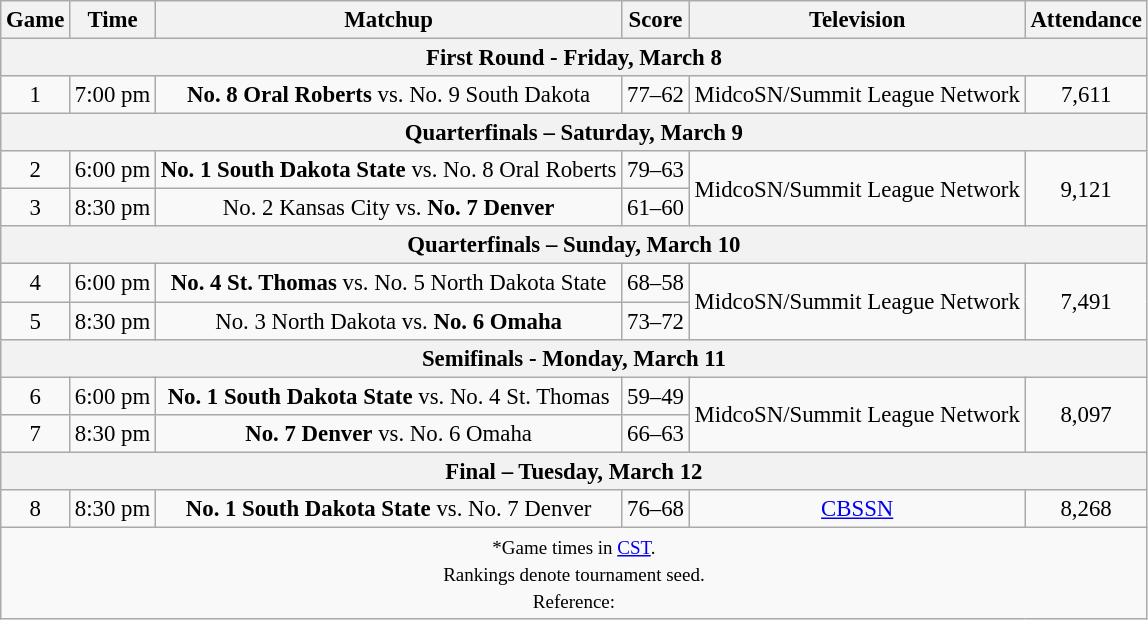<table class="wikitable" style="font-size: 95%;text-align:center">
<tr>
<th>Game</th>
<th>Time </th>
<th>Matchup</th>
<th>Score</th>
<th>Television</th>
<th>Attendance</th>
</tr>
<tr>
<th colspan="6">First Round - Friday, March 8</th>
</tr>
<tr>
<td>1</td>
<td>7:00 pm</td>
<td><strong>No. 8 Oral Roberts</strong> vs. No. 9 South Dakota</td>
<td>77–62</td>
<td>MidcoSN/Summit League Network</td>
<td>7,611</td>
</tr>
<tr>
<th colspan="6">Quarterfinals – Saturday, March 9</th>
</tr>
<tr>
<td>2</td>
<td>6:00 pm</td>
<td><strong>No. 1 South Dakota State</strong> vs. No. 8 Oral Roberts</td>
<td>79–63</td>
<td rowspan="2">MidcoSN/Summit League Network</td>
<td rowspan="2">9,121</td>
</tr>
<tr>
<td>3</td>
<td>8:30 pm</td>
<td>No. 2 Kansas City vs. <strong>No. 7 Denver</strong></td>
<td>61–60</td>
</tr>
<tr>
<th colspan="6">Quarterfinals – Sunday, March 10</th>
</tr>
<tr>
<td>4</td>
<td>6:00 pm</td>
<td><strong>No. 4 St. Thomas</strong> vs. No. 5 North Dakota State</td>
<td>68–58</td>
<td rowspan="2">MidcoSN/Summit League Network</td>
<td rowspan="2">7,491</td>
</tr>
<tr>
<td>5</td>
<td>8:30 pm</td>
<td>No. 3 North Dakota vs. <strong>No. 6 Omaha</strong></td>
<td>73–72</td>
</tr>
<tr>
<th colspan="6">Semifinals - Monday, March 11</th>
</tr>
<tr>
<td>6</td>
<td>6:00 pm</td>
<td><strong>No. 1 South Dakota State</strong> vs. No. 4 St. Thomas</td>
<td>59–49</td>
<td rowspan="2">MidcoSN/Summit League Network</td>
<td rowspan="2">8,097</td>
</tr>
<tr>
<td>7</td>
<td>8:30 pm</td>
<td><strong>No. 7 Denver</strong> vs. No. 6 Omaha</td>
<td>66–63</td>
</tr>
<tr>
<th colspan="6">Final – Tuesday, March 12</th>
</tr>
<tr>
<td>8</td>
<td>8:30 pm</td>
<td><strong>No. 1 South Dakota State</strong> vs. No. 7 Denver</td>
<td>76–68</td>
<td><a href='#'>CBSSN</a></td>
<td>8,268</td>
</tr>
<tr>
<td colspan="6"><small>*Game times in <a href='#'>CST</a>.<br>Rankings denote tournament seed.<br>Reference:</small></td>
</tr>
</table>
